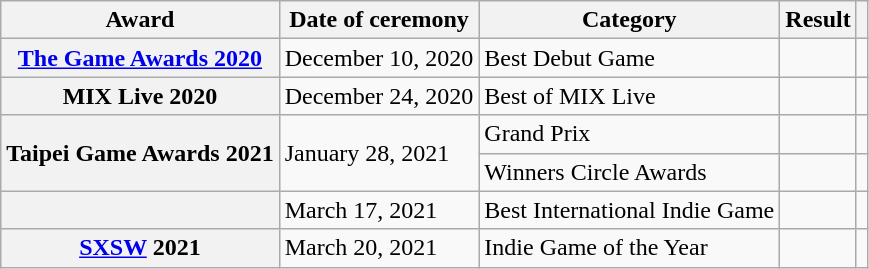<table class="wikitable plainrowheaders sortable" width="auto">
<tr>
<th scope="col">Award</th>
<th scope="col">Date of ceremony</th>
<th scope="col">Category</th>
<th scope="col">Result</th>
<th scope="col" class="unsortable"></th>
</tr>
<tr>
<th><a href='#'>The Game Awards 2020</a></th>
<td>December 10, 2020</td>
<td>Best Debut Game</td>
<td></td>
<td></td>
</tr>
<tr>
<th>MIX Live 2020</th>
<td>December 24, 2020</td>
<td Best of MIX Live>Best of MIX Live</td>
<td></td>
<td></td>
</tr>
<tr>
<th rowspan=2>Taipei Game Awards 2021</th>
<td rowspan=2>January 28, 2021</td>
<td>Grand Prix</td>
<td></td>
<td></td>
</tr>
<tr>
<td Winners Circle>Winners Circle Awards</td>
<td></td>
<td></td>
</tr>
<tr>
<th></th>
<td>March 17, 2021</td>
<td>Best International Indie Game</td>
<td></td>
<td></td>
</tr>
<tr>
<th><a href='#'>SXSW</a> 2021</th>
<td>March 20, 2021</td>
<td Indie Game of the Year>Indie Game of the Year</td>
<td></td>
<td></td>
</tr>
</table>
